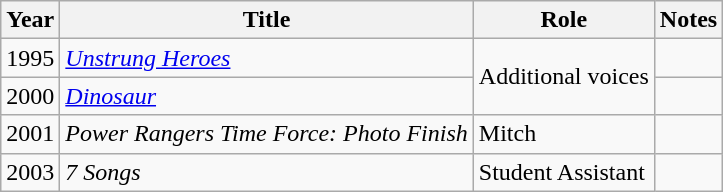<table class="wikitable sortable">
<tr>
<th>Year</th>
<th>Title</th>
<th>Role</th>
<th>Notes</th>
</tr>
<tr>
<td>1995</td>
<td><em><a href='#'>Unstrung Heroes</a></em></td>
<td rowspan="2">Additional voices</td>
<td></td>
</tr>
<tr>
<td>2000</td>
<td><a href='#'><em>Dinosaur</em></a></td>
<td></td>
</tr>
<tr>
<td>2001</td>
<td><em>Power Rangers Time Force: Photo Finish</em></td>
<td>Mitch</td>
<td></td>
</tr>
<tr>
<td>2003</td>
<td><em>7 Songs</em></td>
<td>Student Assistant</td>
<td></td>
</tr>
</table>
